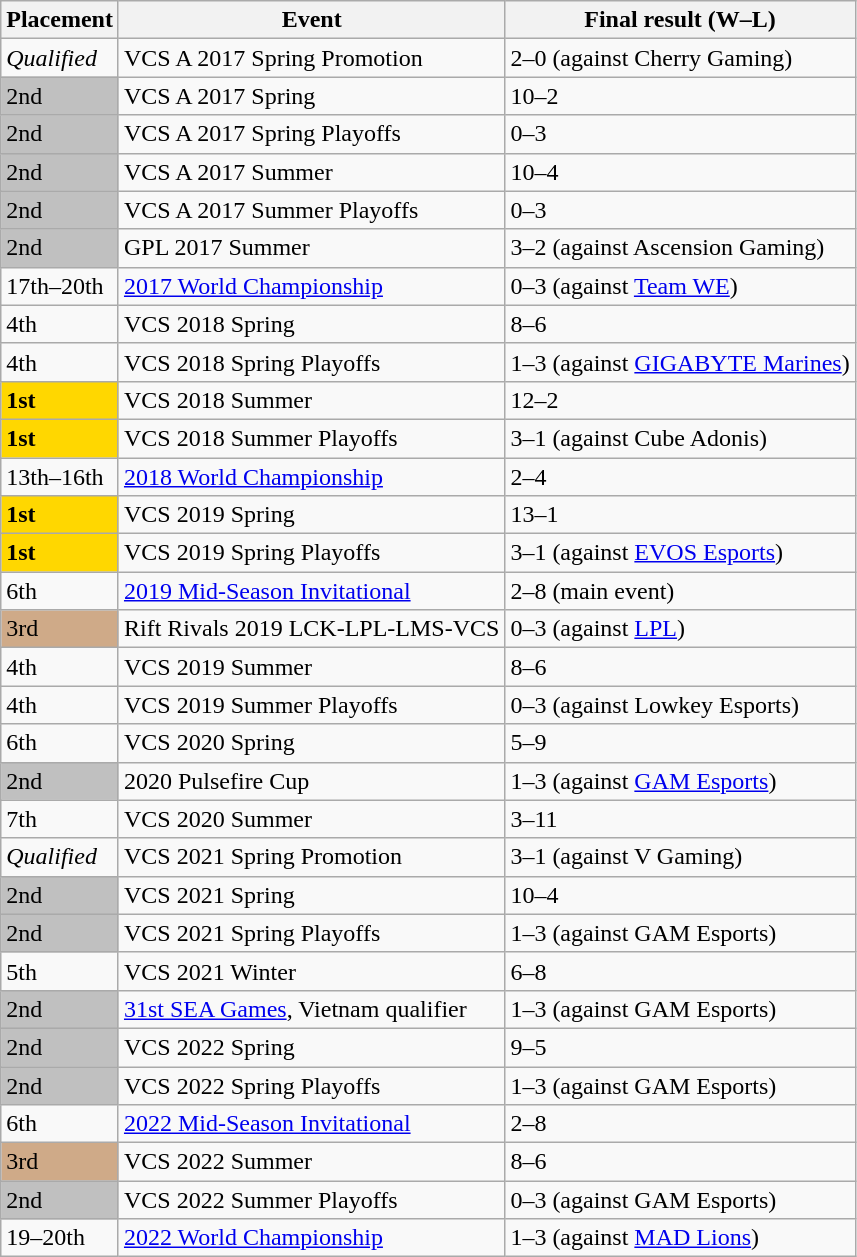<table class="wikitable">
<tr>
<th>Placement</th>
<th>Event</th>
<th>Final result (W–L)</th>
</tr>
<tr>
<td><em>Qualified</em></td>
<td> VCS A 2017 Spring Promotion</td>
<td> 2–0 (against Cherry Gaming)</td>
</tr>
<tr>
<td style="background-color:Silver;"> 2nd</td>
<td> VCS A 2017 Spring</td>
<td> 10–2</td>
</tr>
<tr>
<td style="background-color:Silver;"> 2nd</td>
<td> VCS A 2017 Spring Playoffs</td>
<td> 0–3</td>
</tr>
<tr>
<td style="background-color:Silver;"> 2nd</td>
<td> VCS A 2017 Summer</td>
<td> 10–4</td>
</tr>
<tr>
<td style="background-color:Silver;"> 2nd</td>
<td> VCS A 2017 Summer Playoffs</td>
<td> 0–3</td>
</tr>
<tr>
<td style="background-color:Silver;"> 2nd</td>
<td> GPL 2017 Summer</td>
<td> 3–2 (against Ascension Gaming)</td>
</tr>
<tr>
<td> 17th–20th</td>
<td> <a href='#'>2017 World Championship</a></td>
<td> 0–3 (against <a href='#'>Team WE</a>)</td>
</tr>
<tr>
<td> 4th</td>
<td> VCS 2018 Spring</td>
<td> 8–6</td>
</tr>
<tr>
<td> 4th</td>
<td> VCS 2018 Spring Playoffs</td>
<td> 1–3 (against <a href='#'>GIGABYTE Marines</a>)</td>
</tr>
<tr>
<td style="background-color:Gold;"> <strong>1st</strong></td>
<td> VCS 2018 Summer</td>
<td> 12–2</td>
</tr>
<tr>
<td style="background-color:Gold;"> <strong>1st</strong></td>
<td> VCS 2018 Summer Playoffs</td>
<td> 3–1 (against Cube Adonis)</td>
</tr>
<tr>
<td> 13th–16th</td>
<td> <a href='#'>2018 World Championship</a></td>
<td> 2–4</td>
</tr>
<tr>
<td style="background-color:Gold;"> <strong>1st</strong></td>
<td> VCS 2019 Spring</td>
<td> 13–1</td>
</tr>
<tr>
<td style="background-color:Gold;"> <strong>1st</strong></td>
<td> VCS 2019 Spring Playoffs</td>
<td> 3–1 (against <a href='#'>EVOS Esports</a>)</td>
</tr>
<tr>
<td> 6th</td>
<td> <a href='#'>2019 Mid-Season Invitational</a></td>
<td> 2–8 (main event)</td>
</tr>
<tr>
<td style="background-color:#CFAA88;"> 3rd</td>
<td> Rift Rivals 2019 LCK-LPL-LMS-VCS</td>
<td> 0–3 (against <a href='#'>LPL</a>)</td>
</tr>
<tr>
<td> 4th</td>
<td> VCS 2019 Summer</td>
<td> 8–6</td>
</tr>
<tr>
<td> 4th</td>
<td> VCS 2019 Summer Playoffs</td>
<td> 0–3 (against Lowkey Esports)</td>
</tr>
<tr>
<td> 6th</td>
<td> VCS 2020 Spring</td>
<td> 5–9</td>
</tr>
<tr>
<td style="background-color:Silver;"> 2nd</td>
<td> 2020 Pulsefire Cup</td>
<td> 1–3 (against <a href='#'>GAM Esports</a>)</td>
</tr>
<tr>
<td> 7th</td>
<td> VCS 2020 Summer</td>
<td> 3–11</td>
</tr>
<tr>
<td><em>Qualified</em></td>
<td> VCS 2021 Spring Promotion</td>
<td> 3–1 (against V Gaming)</td>
</tr>
<tr>
<td style="background-color:Silver;"> 2nd</td>
<td> VCS 2021 Spring</td>
<td> 10–4</td>
</tr>
<tr>
<td style="background-color:Silver;"> 2nd</td>
<td> VCS 2021 Spring Playoffs</td>
<td> 1–3 (against GAM Esports)</td>
</tr>
<tr>
<td> 5th</td>
<td> VCS 2021 Winter</td>
<td> 6–8</td>
</tr>
<tr>
<td style="background-color:Silver;"> 2nd</td>
<td> <a href='#'>31st SEA Games</a>, Vietnam qualifier</td>
<td> 1–3 (against GAM Esports)</td>
</tr>
<tr>
<td style="background-color:Silver;"> 2nd</td>
<td> VCS 2022 Spring</td>
<td> 9–5</td>
</tr>
<tr>
<td style="background-color:Silver;"> 2nd</td>
<td> VCS 2022 Spring Playoffs</td>
<td> 1–3 (against GAM Esports)</td>
</tr>
<tr>
<td> 6th</td>
<td> <a href='#'>2022 Mid-Season Invitational</a></td>
<td> 2–8</td>
</tr>
<tr>
<td style="background-color:#CFAA88;"> 3rd</td>
<td> VCS 2022 Summer</td>
<td> 8–6</td>
</tr>
<tr>
<td style="background-color:Silver;"> 2nd</td>
<td> VCS 2022 Summer Playoffs</td>
<td> 0–3 (against GAM Esports)</td>
</tr>
<tr>
<td> 19–20th</td>
<td> <a href='#'>2022 World Championship</a></td>
<td> 1–3 (against <a href='#'>MAD Lions</a>)</td>
</tr>
</table>
